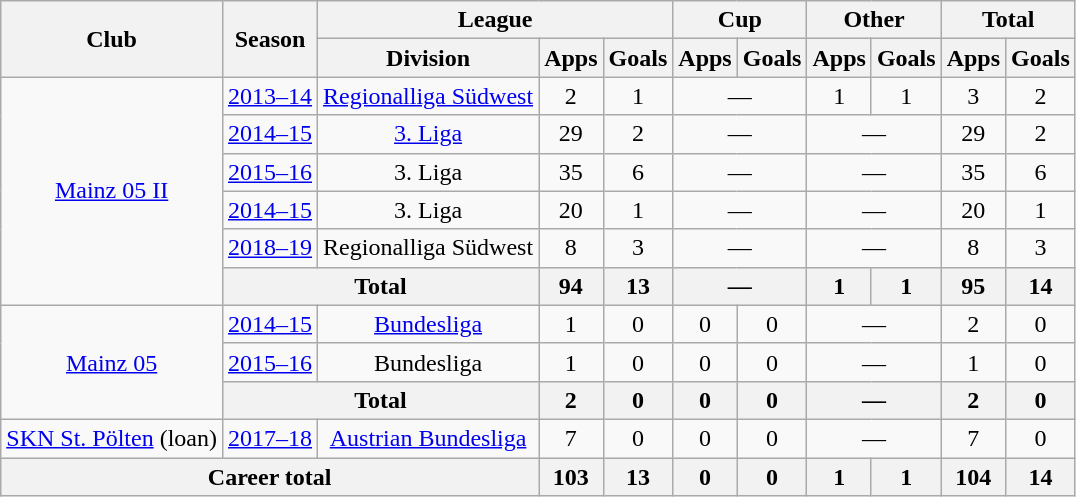<table class="wikitable" style="text-align:center">
<tr>
<th rowspan="2">Club</th>
<th rowspan="2">Season</th>
<th colspan="3">League</th>
<th colspan="2">Cup</th>
<th colspan="2">Other</th>
<th colspan="2">Total</th>
</tr>
<tr>
<th>Division</th>
<th>Apps</th>
<th>Goals</th>
<th>Apps</th>
<th>Goals</th>
<th>Apps</th>
<th>Goals</th>
<th>Apps</th>
<th>Goals</th>
</tr>
<tr>
<td rowspan="6"><a href='#'>Mainz 05 II</a></td>
<td><a href='#'>2013–14</a></td>
<td><a href='#'>Regionalliga Südwest</a></td>
<td>2</td>
<td>1</td>
<td colspan="2">—</td>
<td>1</td>
<td>1</td>
<td>3</td>
<td>2</td>
</tr>
<tr>
<td><a href='#'>2014–15</a></td>
<td><a href='#'>3. Liga</a></td>
<td>29</td>
<td>2</td>
<td colspan="2">—</td>
<td colspan="2">—</td>
<td>29</td>
<td>2</td>
</tr>
<tr>
<td><a href='#'>2015–16</a></td>
<td>3. Liga</td>
<td>35</td>
<td>6</td>
<td colspan="2">—</td>
<td colspan="2">—</td>
<td>35</td>
<td>6</td>
</tr>
<tr>
<td><a href='#'>2014–15</a></td>
<td>3. Liga</td>
<td>20</td>
<td>1</td>
<td colspan="2">—</td>
<td colspan="2">—</td>
<td>20</td>
<td>1</td>
</tr>
<tr>
<td><a href='#'>2018–19</a></td>
<td>Regionalliga Südwest</td>
<td>8</td>
<td>3</td>
<td colspan="2">—</td>
<td colspan="2">—</td>
<td>8</td>
<td>3</td>
</tr>
<tr>
<th colspan="2">Total</th>
<th>94</th>
<th>13</th>
<th colspan="2">—</th>
<th>1</th>
<th>1</th>
<th>95</th>
<th>14</th>
</tr>
<tr>
<td rowspan="3"><a href='#'>Mainz 05</a></td>
<td><a href='#'>2014–15</a></td>
<td><a href='#'>Bundesliga</a></td>
<td>1</td>
<td>0</td>
<td>0</td>
<td>0</td>
<td colspan="2">—</td>
<td>2</td>
<td>0</td>
</tr>
<tr>
<td><a href='#'>2015–16</a></td>
<td>Bundesliga</td>
<td>1</td>
<td>0</td>
<td>0</td>
<td>0</td>
<td colspan="2">—</td>
<td>1</td>
<td>0</td>
</tr>
<tr>
<th colspan="2">Total</th>
<th>2</th>
<th>0</th>
<th>0</th>
<th>0</th>
<th colspan="2">—</th>
<th>2</th>
<th>0</th>
</tr>
<tr>
<td><a href='#'>SKN St. Pölten</a> (loan)</td>
<td><a href='#'>2017–18</a></td>
<td><a href='#'>Austrian Bundesliga</a></td>
<td>7</td>
<td>0</td>
<td>0</td>
<td>0</td>
<td colspan="2">—</td>
<td>7</td>
<td>0</td>
</tr>
<tr>
<th colspan="3">Career total</th>
<th>103</th>
<th>13</th>
<th>0</th>
<th>0</th>
<th>1</th>
<th>1</th>
<th>104</th>
<th>14</th>
</tr>
</table>
